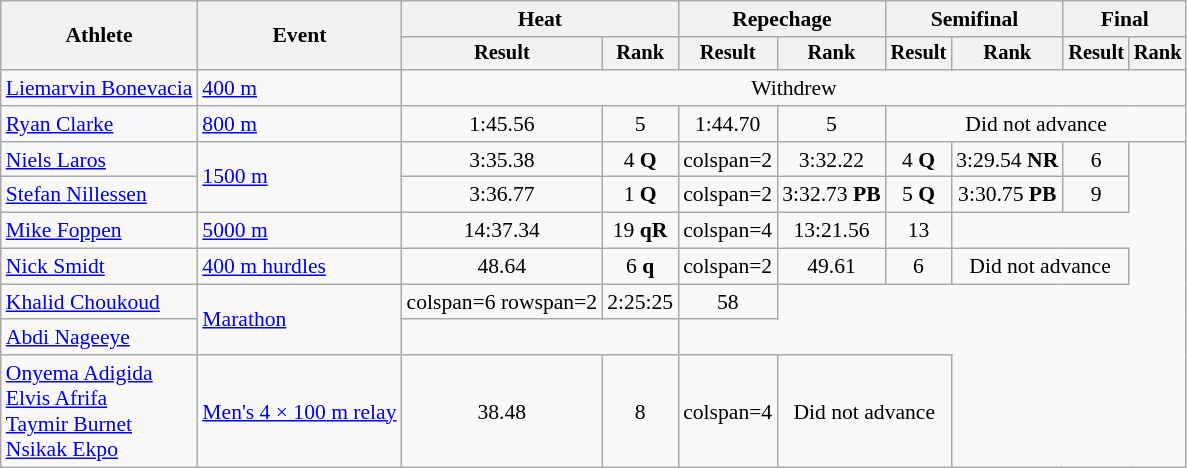<table class="wikitable" style="font-size:90%">
<tr>
<th rowspan="2">Athlete</th>
<th rowspan="2">Event</th>
<th colspan="2">Heat</th>
<th colspan="2">Repechage</th>
<th colspan="2">Semifinal</th>
<th colspan="2">Final</th>
</tr>
<tr style="font-size:95%">
<th>Result</th>
<th>Rank</th>
<th>Result</th>
<th>Rank</th>
<th>Result</th>
<th>Rank</th>
<th>Result</th>
<th>Rank</th>
</tr>
<tr align=center>
<td align=left><a href='#'>Liemarvin Bonevacia</a></td>
<td align=left><a href='#'>400 m</a></td>
<td colspan=8>Withdrew</td>
</tr>
<tr align=center>
<td align=left><a href='#'>Ryan Clarke</a></td>
<td align=left><a href='#'>800 m</a></td>
<td>1:45.56</td>
<td>5</td>
<td>1:44.70</td>
<td>5</td>
<td colspan=4>Did not advance</td>
</tr>
<tr align=center>
<td align=left><a href='#'>Niels Laros</a></td>
<td align=left rowspan=2><a href='#'>1500 m</a></td>
<td>3:35.38</td>
<td>4 <strong>Q</strong></td>
<td>colspan=2 </td>
<td>3:32.22</td>
<td>4 <strong>Q</strong></td>
<td>3:29.54 <strong>NR</strong></td>
<td>6</td>
</tr>
<tr align=center>
<td align=left><a href='#'>Stefan Nillessen</a></td>
<td>3:36.77</td>
<td>1 <strong>Q</strong></td>
<td>colspan=2 </td>
<td>3:32.73 <strong>PB</strong></td>
<td>5 <strong>Q</strong></td>
<td>3:30.75 <strong>PB</strong></td>
<td>9</td>
</tr>
<tr align=center>
<td align=left><a href='#'>Mike Foppen</a></td>
<td align=left><a href='#'>5000 m</a></td>
<td>14:37.34</td>
<td>19 <strong>qR</strong></td>
<td>colspan=4 </td>
<td>13:21.56</td>
<td>13</td>
</tr>
<tr align=center>
<td align=left><a href='#'>Nick Smidt</a></td>
<td align=left><a href='#'>400 m hurdles</a></td>
<td>48.64</td>
<td>6 <strong>q</strong></td>
<td>colspan=2 </td>
<td>49.61</td>
<td>6</td>
<td colspan=2>Did not advance</td>
</tr>
<tr align=center>
<td align=left><a href='#'>Khalid Choukoud</a></td>
<td align=left rowspan=2><a href='#'>Marathon</a></td>
<td>colspan=6 rowspan=2 </td>
<td>2:25:25</td>
<td>58</td>
</tr>
<tr align=center>
<td align=left><a href='#'>Abdi Nageeye</a></td>
<td colspan=2></td>
</tr>
<tr align=center>
<td align=left><a href='#'>Onyema Adigida</a><br><a href='#'>Elvis Afrifa</a><br><a href='#'>Taymir Burnet</a><br><a href='#'>Nsikak Ekpo</a></td>
<td align=left><a href='#'>Men's 4 × 100 m relay</a></td>
<td>38.48</td>
<td>8</td>
<td>colspan=4  </td>
<td colspan=2>Did not advance</td>
</tr>
</table>
